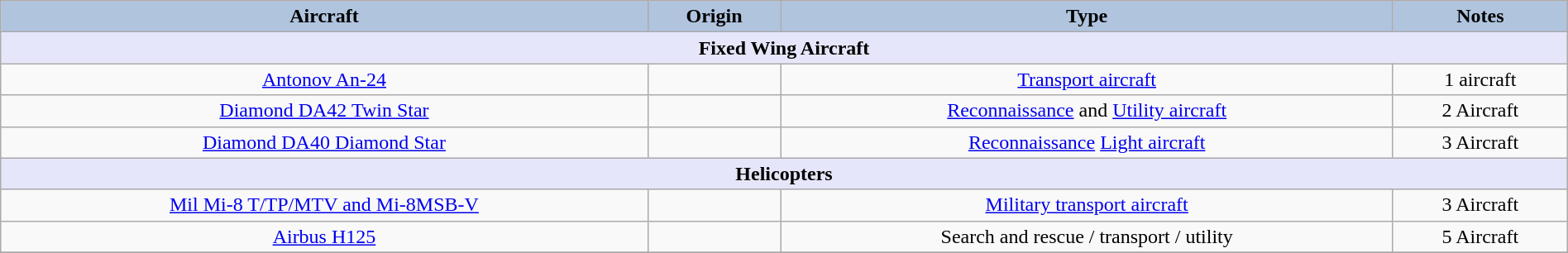<table class="wikitable" style="width:100%; text-align:center">
<tr>
<th style="text-align: center; background: lightsteelblue;">Aircraft</th>
<th style="text-align: center; background: lightsteelblue;">Origin</th>
<th style="text-align: center; background: lightsteelblue;">Type</th>
<th style="text-align: center; background: lightsteelblue;">Notes</th>
</tr>
<tr>
<th style="align: center; background: lavender;" colspan="4">Fixed Wing Aircraft</th>
</tr>
<tr>
<td><a href='#'>Antonov An-24</a></td>
<td></td>
<td><a href='#'>Transport aircraft</a></td>
<td>1 aircraft</td>
</tr>
<tr>
<td><a href='#'>Diamond DA42 Twin Star</a></td>
<td></td>
<td><a href='#'>Reconnaissance</a> and <a href='#'>Utility aircraft</a></td>
<td>2 Aircraft</td>
</tr>
<tr>
<td><a href='#'>Diamond DA40 Diamond Star</a></td>
<td></td>
<td><a href='#'>Reconnaissance</a> <a href='#'>Light aircraft</a></td>
<td>3 Aircraft</td>
</tr>
<tr>
<th style="align: center; background: lavender;" colspan="4">Helicopters</th>
</tr>
<tr>
<td><a href='#'>Mil Mi-8 T/TP/MTV and Mi-8MSB-V</a></td>
<td></td>
<td><a href='#'>Military transport aircraft</a></td>
<td>3 Aircraft</td>
</tr>
<tr>
<td><a href='#'>Airbus H125</a></td>
<td></td>
<td>Search and rescue / transport / utility</td>
<td>5 Aircraft</td>
</tr>
<tr>
</tr>
</table>
